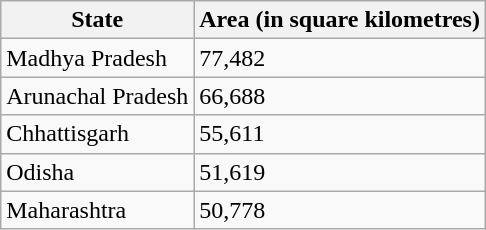<table class=wikitable>
<tr>
<th>State</th>
<th>Area (in square kilometres)</th>
</tr>
<tr>
<td>Madhya Pradesh</td>
<td>77,482</td>
</tr>
<tr>
<td>Arunachal Pradesh</td>
<td>66,688</td>
</tr>
<tr>
<td>Chhattisgarh</td>
<td>55,611</td>
</tr>
<tr>
<td>Odisha</td>
<td>51,619</td>
</tr>
<tr>
<td>Maharashtra</td>
<td>50,778</td>
</tr>
</table>
